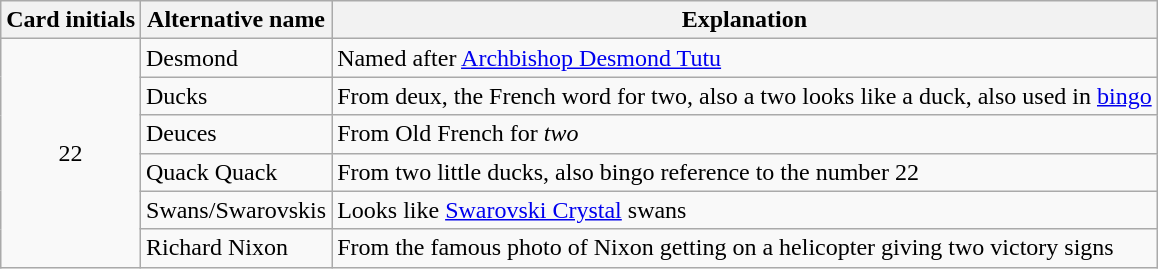<table class="wikitable">
<tr>
<th>Card initials</th>
<th>Alternative name</th>
<th>Explanation</th>
</tr>
<tr>
<td rowspan="6" align="center">22</td>
<td>Desmond</td>
<td>Named after <a href='#'>Archbishop Desmond Tutu</a></td>
</tr>
<tr>
<td>Ducks</td>
<td>From deux, the French word for two, also a two looks like a duck, also used in <a href='#'>bingo</a></td>
</tr>
<tr>
<td>Deuces</td>
<td>From Old French for <em>two</em></td>
</tr>
<tr>
<td>Quack Quack</td>
<td>From two little ducks, also bingo reference to the number 22</td>
</tr>
<tr>
<td>Swans/Swarovskis</td>
<td>Looks like <a href='#'>Swarovski Crystal</a> swans</td>
</tr>
<tr>
<td>Richard Nixon</td>
<td>From the famous photo of Nixon getting on a helicopter giving two victory signs</td>
</tr>
</table>
